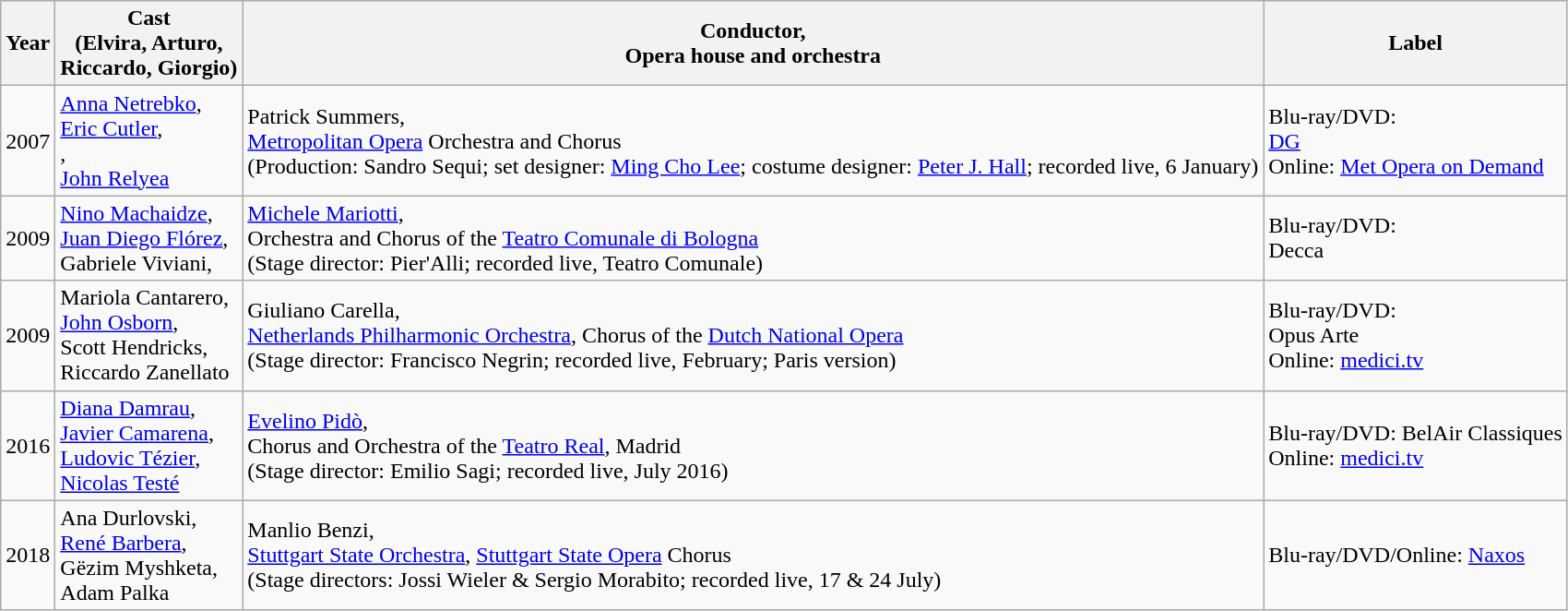<table class="wikitable">
<tr>
<th>Year</th>
<th>Cast<br>(Elvira, Arturo,<br>Riccardo, Giorgio)</th>
<th>Conductor,<br>Opera house and orchestra</th>
<th>Label</th>
</tr>
<tr>
<td>2007</td>
<td><a href='#'>Anna Netrebko</a>,<br><a href='#'>Eric Cutler</a>,<br>,<br><a href='#'>John Relyea</a></td>
<td>Patrick Summers,<br><a href='#'>Metropolitan Opera</a> Orchestra and Chorus<br>(Production: Sandro Sequi; set designer: <a href='#'>Ming Cho Lee</a>; costume designer: <a href='#'>Peter J. Hall</a>; recorded live, 6 January)</td>
<td>Blu-ray/DVD:<br><a href='#'>DG</a><br>Online: <a href='#'>Met Opera on Demand</a></td>
</tr>
<tr>
<td>2009</td>
<td><a href='#'>Nino Machaidze</a>,<br><a href='#'>Juan Diego Flórez</a>,<br>Gabriele Viviani,<br></td>
<td><a href='#'>Michele Mariotti</a>,<br>Orchestra and Chorus of the <a href='#'>Teatro Comunale di Bologna</a><br>(Stage director: Pier'Alli; recorded live, Teatro Comunale)</td>
<td>Blu-ray/DVD:<br>Decca </td>
</tr>
<tr>
<td>2009</td>
<td>Mariola Cantarero,<br><a href='#'>John Osborn</a>,<br>Scott Hendricks,<br>Riccardo Zanellato</td>
<td>Giuliano Carella,<br><a href='#'>Netherlands Philharmonic Orchestra</a>, Chorus of the <a href='#'>Dutch National Opera</a><br>(Stage director: Francisco Negrin; recorded live, February; Paris version)</td>
<td>Blu-ray/DVD:<br>Opus Arte<br>Online: <a href='#'>medici.tv</a></td>
</tr>
<tr>
<td>2016</td>
<td><a href='#'>Diana Damrau</a>,<br><a href='#'>Javier Camarena</a>,<br><a href='#'>Ludovic Tézier</a>,<br><a href='#'>Nicolas Testé</a></td>
<td><a href='#'>Evelino Pidò</a>,<br>Chorus and Orchestra of the <a href='#'>Teatro Real</a>, Madrid<br>(Stage director: Emilio Sagi; recorded live, July 2016)</td>
<td>Blu-ray/DVD: BelAir Classiques<br>Online: <a href='#'>medici.tv</a></td>
</tr>
<tr>
<td>2018</td>
<td>Ana Durlovski,<br><a href='#'>René Barbera</a>,<br>Gëzim Myshketa,<br>Adam Palka</td>
<td>Manlio Benzi,<br><a href='#'>Stuttgart State Orchestra</a>, <a href='#'>Stuttgart State Opera</a> Chorus<br>(Stage directors: Jossi Wieler & Sergio Morabito; recorded live,  17 & 24 July)</td>
<td>Blu-ray/DVD/Online: <a href='#'>Naxos</a></td>
</tr>
</table>
